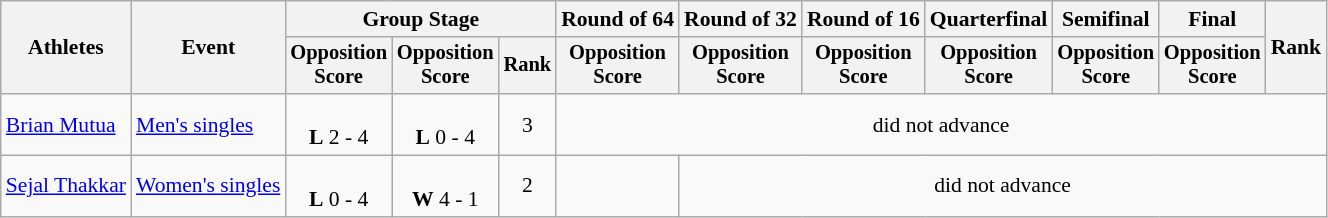<table class="wikitable" style="font-size:90%">
<tr>
<th rowspan=2>Athletes</th>
<th rowspan=2>Event</th>
<th colspan=3>Group Stage</th>
<th>Round of 64</th>
<th>Round of 32</th>
<th>Round of 16</th>
<th>Quarterfinal</th>
<th>Semifinal</th>
<th>Final</th>
<th rowspan=2>Rank</th>
</tr>
<tr style="font-size:95%">
<th>Opposition<br>Score</th>
<th>Opposition<br>Score</th>
<th>Rank</th>
<th>Opposition<br>Score</th>
<th>Opposition<br>Score</th>
<th>Opposition<br>Score</th>
<th>Opposition<br>Score</th>
<th>Opposition<br>Score</th>
<th>Opposition<br>Score</th>
</tr>
<tr align=center>
<td align=left><a href='#'>Brian Mutua</a></td>
<td align=left><a href='#'>Men's singles</a></td>
<td><br><strong>L</strong> 2 - 4</td>
<td><br><strong>L</strong> 0 - 4</td>
<td>3</td>
<td colspan=7>did not advance</td>
</tr>
<tr align=center>
<td align=left><a href='#'>Sejal Thakkar</a></td>
<td align=left><a href='#'>Women's singles</a></td>
<td><br><strong>L</strong> 0 - 4</td>
<td><br><strong>W</strong> 4 - 1</td>
<td>2</td>
<td></td>
<td colspan=6>did not advance</td>
</tr>
</table>
